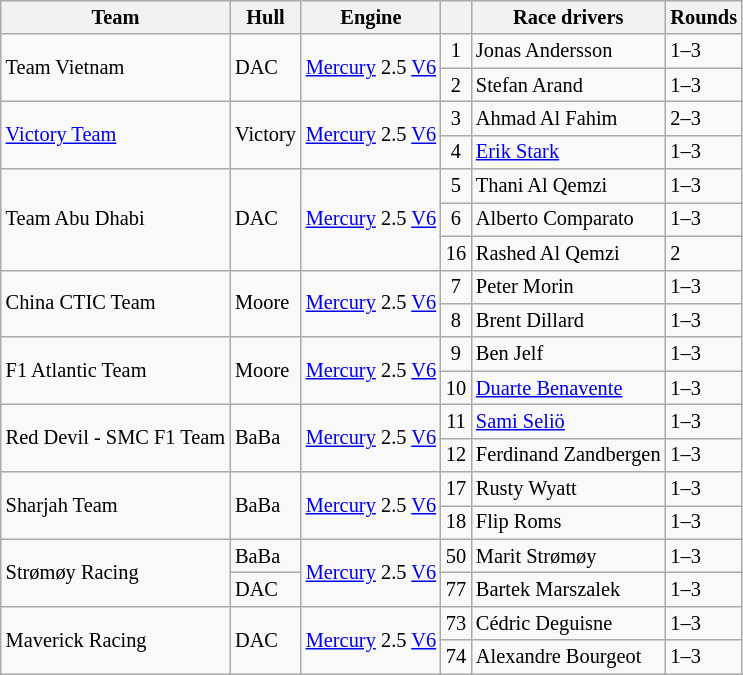<table class="wikitable" style="font-size: 85%;">
<tr>
<th>Team</th>
<th>Hull</th>
<th>Engine</th>
<th></th>
<th>Race drivers</th>
<th>Rounds</th>
</tr>
<tr>
<td rowspan=2> Team Vietnam</td>
<td rowspan=2>DAC</td>
<td rowspan=2><a href='#'>Mercury</a> 2.5 <a href='#'>V6</a></td>
<td align=center>1</td>
<td> Jonas Andersson</td>
<td>1–3</td>
</tr>
<tr>
<td align=center>2</td>
<td> Stefan Arand</td>
<td>1–3</td>
</tr>
<tr>
<td rowspan=2> <a href='#'>Victory Team</a></td>
<td rowspan=2>Victory</td>
<td rowspan=2><a href='#'>Mercury</a> 2.5 <a href='#'>V6</a></td>
<td align=center>3</td>
<td> Ahmad Al Fahim</td>
<td>2–3</td>
</tr>
<tr>
<td align=center>4</td>
<td> <a href='#'>Erik Stark</a></td>
<td>1–3</td>
</tr>
<tr>
<td rowspan=3> Team Abu Dhabi</td>
<td rowspan=3>DAC</td>
<td rowspan=3><a href='#'>Mercury</a> 2.5 <a href='#'>V6</a></td>
<td align=center>5</td>
<td> Thani Al Qemzi</td>
<td>1–3</td>
</tr>
<tr>
<td align=center>6</td>
<td> Alberto Comparato</td>
<td>1–3</td>
</tr>
<tr>
<td align=center>16</td>
<td> Rashed Al Qemzi</td>
<td>2</td>
</tr>
<tr>
<td rowspan=2> China CTIC Team</td>
<td rowspan=2>Moore</td>
<td rowspan=2><a href='#'>Mercury</a> 2.5 <a href='#'>V6</a></td>
<td align=center>7</td>
<td> Peter Morin</td>
<td>1–3</td>
</tr>
<tr>
<td align=center>8</td>
<td> Brent Dillard</td>
<td>1–3</td>
</tr>
<tr>
<td rowspan=2> F1 Atlantic Team</td>
<td rowspan=2>Moore</td>
<td rowspan=2><a href='#'>Mercury</a> 2.5 <a href='#'>V6</a></td>
<td align=center>9</td>
<td> Ben Jelf</td>
<td>1–3</td>
</tr>
<tr>
<td align=center>10</td>
<td> <a href='#'>Duarte Benavente</a></td>
<td>1–3</td>
</tr>
<tr>
<td rowspan=2> Red Devil - SMC F1 Team</td>
<td rowspan=2>BaBa</td>
<td rowspan=2><a href='#'>Mercury</a> 2.5 <a href='#'>V6</a></td>
<td align=center>11</td>
<td> <a href='#'>Sami Seliö</a></td>
<td>1–3</td>
</tr>
<tr>
<td align=center>12</td>
<td> Ferdinand Zandbergen</td>
<td>1–3</td>
</tr>
<tr>
<td rowspan=2> Sharjah Team</td>
<td rowspan=2>BaBa</td>
<td rowspan=2><a href='#'>Mercury</a> 2.5 <a href='#'>V6</a></td>
<td align=center>17</td>
<td> Rusty Wyatt</td>
<td>1–3</td>
</tr>
<tr>
<td align=center>18</td>
<td> Flip Roms</td>
<td>1–3</td>
</tr>
<tr>
<td rowspan=2> Strømøy Racing</td>
<td>BaBa</td>
<td rowspan=2><a href='#'>Mercury</a> 2.5 <a href='#'>V6</a></td>
<td align=center>50</td>
<td> Marit Strømøy</td>
<td>1–3</td>
</tr>
<tr>
<td>DAC</td>
<td align=center>77</td>
<td> Bartek Marszalek</td>
<td>1–3</td>
</tr>
<tr>
<td rowspan=2> Maverick Racing</td>
<td rowspan=2>DAC</td>
<td rowspan=2><a href='#'>Mercury</a> 2.5 <a href='#'>V6</a></td>
<td align=center>73</td>
<td> Cédric Deguisne</td>
<td>1–3</td>
</tr>
<tr>
<td align=center>74</td>
<td> Alexandre Bourgeot</td>
<td>1–3</td>
</tr>
</table>
